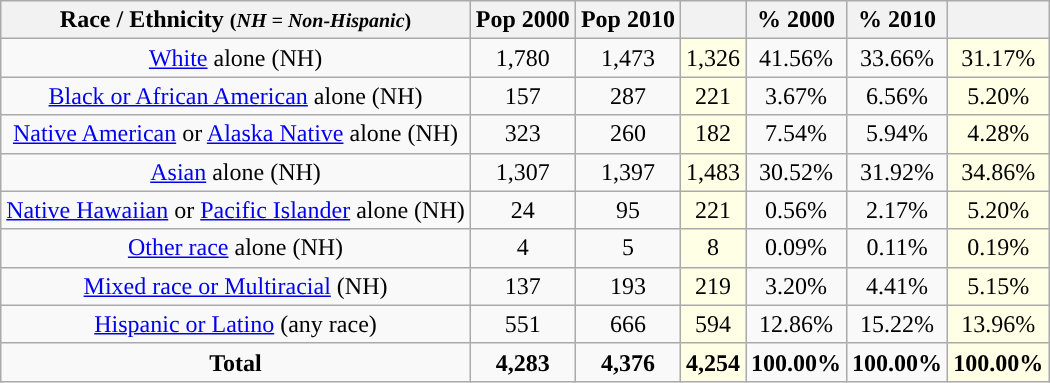<table class="wikitable" style="text-align:center;">
<tr>
<th>Race / Ethnicity <small>(<em>NH = Non-Hispanic</em>)</small></th>
<th>Pop 2000</th>
<th>Pop 2010</th>
<th></th>
<th>% 2000</th>
<th>% 2010</th>
<th></th>
</tr>
<tr>
<td><a href='#'>White</a> alone (NH)</td>
<td>1,780</td>
<td>1,473</td>
<td style='background: #ffffe6;'>1,326</td>
<td>41.56%</td>
<td>33.66%</td>
<td style='background: #ffffe6;'>31.17%</td>
</tr>
<tr>
<td><a href='#'>Black or African American</a> alone (NH)</td>
<td>157</td>
<td>287</td>
<td style='background: #ffffe6;'>221</td>
<td>3.67%</td>
<td>6.56%</td>
<td style='background: #ffffe6;'>5.20%</td>
</tr>
<tr>
<td><a href='#'>Native American</a> or <a href='#'>Alaska Native</a> alone (NH)</td>
<td>323</td>
<td>260</td>
<td style='background: #ffffe6;'>182</td>
<td>7.54%</td>
<td>5.94%</td>
<td style='background: #ffffe6;'>4.28%</td>
</tr>
<tr>
<td><a href='#'>Asian</a> alone (NH)</td>
<td>1,307</td>
<td>1,397</td>
<td style='background: #ffffe6;'>1,483</td>
<td>30.52%</td>
<td>31.92%</td>
<td style='background: #ffffe6;'>34.86%</td>
</tr>
<tr>
<td><a href='#'>Native Hawaiian</a> or <a href='#'>Pacific Islander</a> alone (NH)</td>
<td>24</td>
<td>95</td>
<td style='background: #ffffe6;'>221</td>
<td>0.56%</td>
<td>2.17%</td>
<td style='background: #ffffe6;'>5.20%</td>
</tr>
<tr>
<td><a href='#'>Other race</a> alone (NH)</td>
<td>4</td>
<td>5</td>
<td style='background: #ffffe6;'>8</td>
<td>0.09%</td>
<td>0.11%</td>
<td style='background: #ffffe6;'>0.19%</td>
</tr>
<tr>
<td><a href='#'>Mixed race or Multiracial</a> (NH)</td>
<td>137</td>
<td>193</td>
<td style='background: #ffffe6;'>219</td>
<td>3.20%</td>
<td>4.41%</td>
<td style='background: #ffffe6;'>5.15%</td>
</tr>
<tr>
<td><a href='#'>Hispanic or Latino</a> (any race)</td>
<td>551</td>
<td>666</td>
<td style='background: #ffffe6;'>594</td>
<td>12.86%</td>
<td>15.22%</td>
<td style='background: #ffffe6;'>13.96%</td>
</tr>
<tr>
<td><strong>Total</strong></td>
<td><strong>4,283</strong></td>
<td><strong>4,376</strong></td>
<td style='background: #ffffe6;'><strong>4,254</strong></td>
<td><strong>100.00%</strong></td>
<td><strong>100.00%</strong></td>
<td style='background: #ffffe6;'><strong>100.00%</strong></td>
</tr>
</table>
